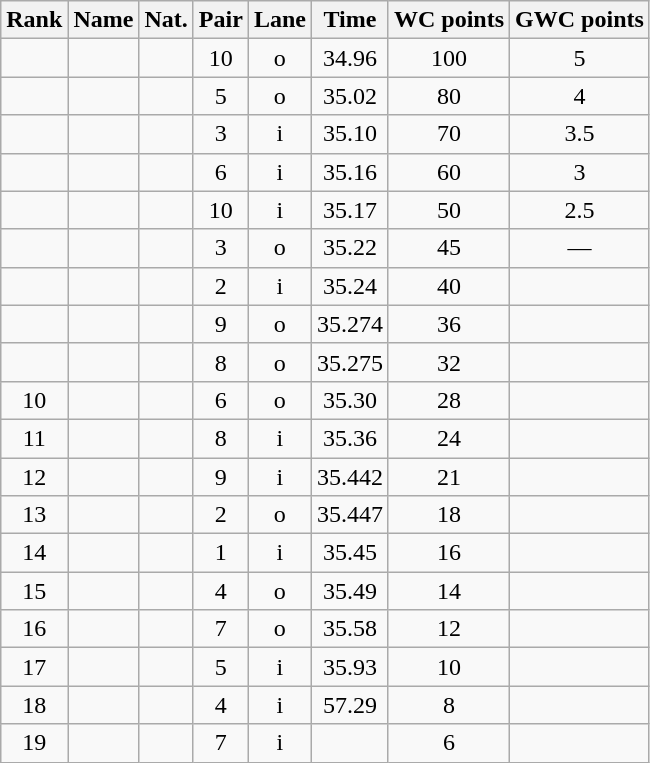<table class="wikitable sortable" style="text-align:center">
<tr>
<th>Rank</th>
<th>Name</th>
<th>Nat.</th>
<th>Pair</th>
<th>Lane</th>
<th>Time</th>
<th>WC points</th>
<th>GWC points</th>
</tr>
<tr>
<td></td>
<td align=left></td>
<td></td>
<td>10</td>
<td>o</td>
<td>34.96</td>
<td>100</td>
<td>5</td>
</tr>
<tr>
<td></td>
<td align=left></td>
<td></td>
<td>5</td>
<td>o</td>
<td>35.02</td>
<td>80</td>
<td>4</td>
</tr>
<tr>
<td></td>
<td align=left></td>
<td></td>
<td>3</td>
<td>i</td>
<td>35.10</td>
<td>70</td>
<td>3.5</td>
</tr>
<tr>
<td></td>
<td align=left></td>
<td></td>
<td>6</td>
<td>i</td>
<td>35.16</td>
<td>60</td>
<td>3</td>
</tr>
<tr>
<td></td>
<td align=left></td>
<td></td>
<td>10</td>
<td>i</td>
<td>35.17</td>
<td>50</td>
<td>2.5</td>
</tr>
<tr>
<td></td>
<td align=left></td>
<td></td>
<td>3</td>
<td>o</td>
<td>35.22</td>
<td>45</td>
<td>—</td>
</tr>
<tr>
<td></td>
<td align=left></td>
<td></td>
<td>2</td>
<td>i</td>
<td>35.24</td>
<td>40</td>
<td></td>
</tr>
<tr>
<td></td>
<td align=left></td>
<td></td>
<td>9</td>
<td>o</td>
<td>35.274</td>
<td>36</td>
<td></td>
</tr>
<tr>
<td></td>
<td align=left></td>
<td></td>
<td>8</td>
<td>o</td>
<td>35.275</td>
<td>32</td>
<td></td>
</tr>
<tr>
<td>10</td>
<td align=left></td>
<td></td>
<td>6</td>
<td>o</td>
<td>35.30</td>
<td>28</td>
<td></td>
</tr>
<tr>
<td>11</td>
<td align=left></td>
<td></td>
<td>8</td>
<td>i</td>
<td>35.36</td>
<td>24</td>
<td></td>
</tr>
<tr>
<td>12</td>
<td align=left></td>
<td></td>
<td>9</td>
<td>i</td>
<td>35.442</td>
<td>21</td>
<td></td>
</tr>
<tr>
<td>13</td>
<td align=left></td>
<td></td>
<td>2</td>
<td>o</td>
<td>35.447</td>
<td>18</td>
<td></td>
</tr>
<tr>
<td>14</td>
<td align=left></td>
<td></td>
<td>1</td>
<td>i</td>
<td>35.45</td>
<td>16</td>
<td></td>
</tr>
<tr>
<td>15</td>
<td align=left></td>
<td></td>
<td>4</td>
<td>o</td>
<td>35.49</td>
<td>14</td>
<td></td>
</tr>
<tr>
<td>16</td>
<td align=left></td>
<td></td>
<td>7</td>
<td>o</td>
<td>35.58</td>
<td>12</td>
<td></td>
</tr>
<tr>
<td>17</td>
<td align=left></td>
<td></td>
<td>5</td>
<td>i</td>
<td>35.93</td>
<td>10</td>
<td></td>
</tr>
<tr>
<td>18</td>
<td align=left></td>
<td></td>
<td>4</td>
<td>i</td>
<td>57.29</td>
<td>8</td>
<td></td>
</tr>
<tr>
<td>19</td>
<td align=left></td>
<td></td>
<td>7</td>
<td>i</td>
<td></td>
<td>6</td>
<td></td>
</tr>
</table>
